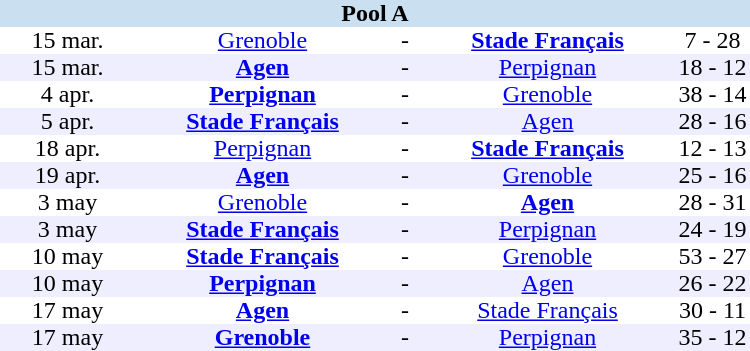<table border=0 cellspacing=0 cellpadding=0 style="font-size: 100%; border-collapse: collapse;text-align:center;">
<tr bgcolor="#CADFF0">
<th style="font-size:100%"; align="center" colspan="6">Pool A</th>
</tr>
<tr bgcolor=#FFFFFF>
<td width=90>15 mar.</td>
<td width=170><a href='#'>Grenoble</a></td>
<td width=20>-</td>
<td width=170><strong><a href='#'>Stade Français</a></strong></td>
<td width=50>7 - 28</td>
</tr>
<tr bgcolor=#EEEEFF>
<td width=90>15 mar.</td>
<td width=170><strong><a href='#'>Agen</a></strong></td>
<td width=20>-</td>
<td width=170><a href='#'>Perpignan</a></td>
<td width=50>18 - 12</td>
</tr>
<tr bgcolor=#FFFFFF>
<td width=90>4 apr.</td>
<td width=170><strong><a href='#'>Perpignan</a></strong></td>
<td width=20>-</td>
<td width=170><a href='#'>Grenoble</a></td>
<td width=50>38 - 14</td>
</tr>
<tr bgcolor=#EEEEFF>
<td width=90>5 apr.</td>
<td width=170><strong><a href='#'>Stade Français</a></strong></td>
<td width=20>-</td>
<td width=170><a href='#'>Agen</a></td>
<td width=50>28 - 16</td>
</tr>
<tr bgcolor=#FFFFFF>
<td width=90>18 apr.</td>
<td width=170><a href='#'>Perpignan</a></td>
<td width=20>-</td>
<td width=170><strong><a href='#'>Stade Français</a></strong></td>
<td width=50>12 - 13</td>
</tr>
<tr bgcolor=#EEEEFF>
<td width=90>19 apr.</td>
<td width=170><strong><a href='#'>Agen</a></strong></td>
<td width=20>-</td>
<td width=170><a href='#'>Grenoble</a></td>
<td width=50>25 - 16</td>
</tr>
<tr bgcolor=#FFFFFF>
<td width=90>3 may</td>
<td width=170><a href='#'>Grenoble</a></td>
<td width=20>-</td>
<td width=170><strong><a href='#'>Agen</a></strong></td>
<td width=50>28 - 31</td>
</tr>
<tr bgcolor=#EEEEFF>
<td width=90>3 may</td>
<td width=170><strong><a href='#'>Stade Français</a></strong></td>
<td width=20>-</td>
<td width=170><a href='#'>Perpignan</a></td>
<td width=50>24 - 19</td>
</tr>
<tr bgcolor=#FFFFFF>
<td width=90>10 may</td>
<td width=170><strong><a href='#'>Stade Français</a></strong></td>
<td width=20>-</td>
<td width=170><a href='#'>Grenoble</a></td>
<td width=50>53 - 27</td>
</tr>
<tr bgcolor=#EEEEFF>
<td width=90>10 may</td>
<td width=170><strong><a href='#'>Perpignan</a></strong></td>
<td width=20>-</td>
<td width=170><a href='#'>Agen</a></td>
<td width=50>26 - 22</td>
</tr>
<tr bgcolor=#FFFFFF>
<td width=90>17 may</td>
<td width=170><strong><a href='#'>Agen</a></strong></td>
<td width=20>-</td>
<td width=170><a href='#'>Stade Français</a></td>
<td width=50>30 - 11</td>
</tr>
<tr bgcolor=#EEEEFF>
<td width=90>17 may</td>
<td width=170><strong><a href='#'>Grenoble</a></strong></td>
<td width=20>-</td>
<td width=170><a href='#'>Perpignan</a></td>
<td width=50>35 - 12</td>
</tr>
</table>
